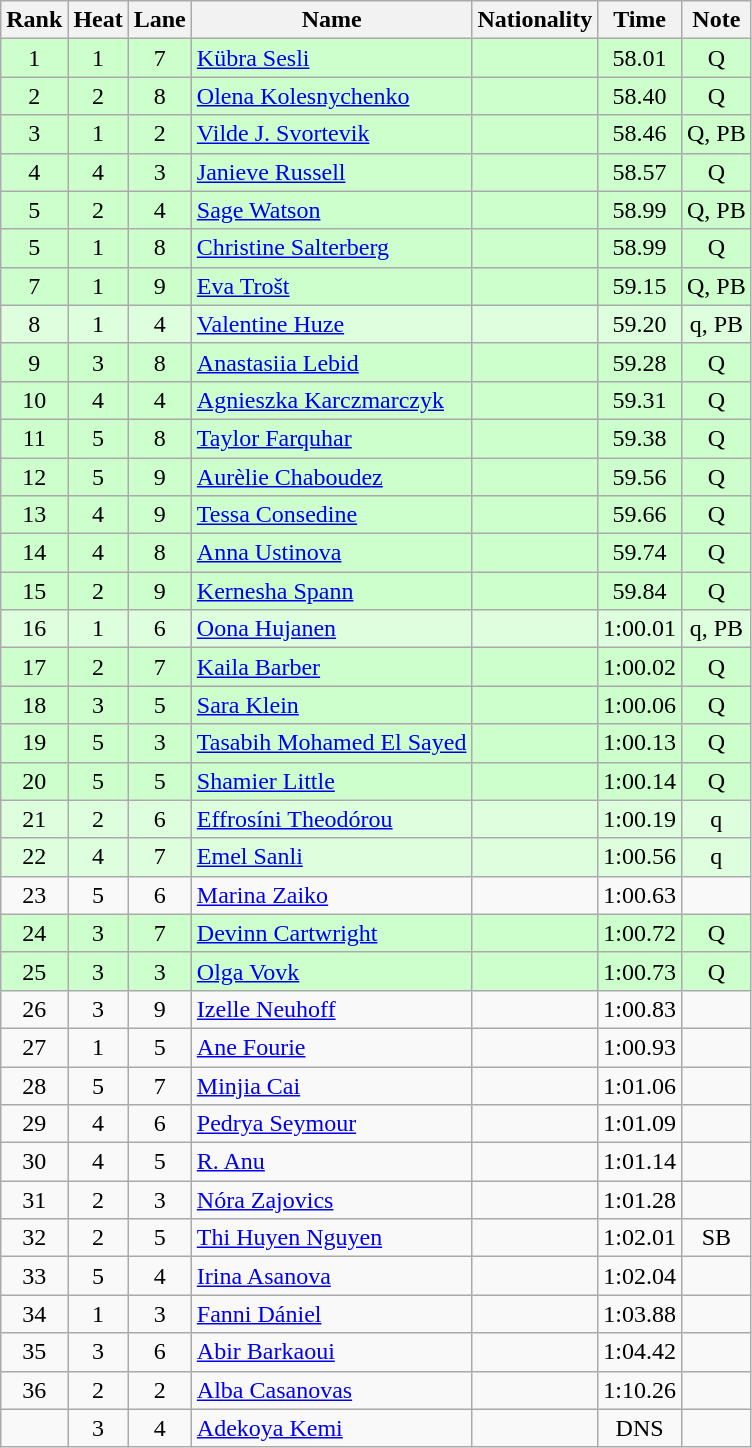<table class="wikitable sortable" style="text-align:center">
<tr>
<th>Rank</th>
<th>Heat</th>
<th>Lane</th>
<th>Name</th>
<th>Nationality</th>
<th>Time</th>
<th>Note</th>
</tr>
<tr bgcolor=ccffcc>
<td>1</td>
<td>1</td>
<td>7</td>
<td align=left><a href='#'>Kübra Sesli</a></td>
<td align=left></td>
<td>58.01</td>
<td>Q</td>
</tr>
<tr bgcolor=ccffcc>
<td>2</td>
<td>2</td>
<td>8</td>
<td align=left><a href='#'>Olena Kolesnychenko</a></td>
<td align=left></td>
<td>58.40</td>
<td>Q</td>
</tr>
<tr bgcolor=ccffcc>
<td>3</td>
<td>1</td>
<td>2</td>
<td align=left><a href='#'>Vilde J. Svortevik</a></td>
<td align=left></td>
<td>58.46</td>
<td>Q, PB</td>
</tr>
<tr bgcolor=ccffcc>
<td>4</td>
<td>4</td>
<td>3</td>
<td align=left><a href='#'>Janieve Russell</a></td>
<td align=left></td>
<td>58.57</td>
<td>Q</td>
</tr>
<tr bgcolor=ccffcc>
<td>5</td>
<td>2</td>
<td>4</td>
<td align=left><a href='#'>Sage Watson</a></td>
<td align=left></td>
<td>58.99</td>
<td>Q, PB</td>
</tr>
<tr bgcolor=ccffcc>
<td>5</td>
<td>1</td>
<td>8</td>
<td align=left><a href='#'>Christine Salterberg</a></td>
<td align=left></td>
<td>58.99</td>
<td>Q</td>
</tr>
<tr bgcolor=ccffcc>
<td>7</td>
<td>1</td>
<td>9</td>
<td align=left><a href='#'>Eva Trošt</a></td>
<td align=left></td>
<td>59.15</td>
<td>Q, PB</td>
</tr>
<tr bgcolor=ddffdd>
<td>8</td>
<td>1</td>
<td>4</td>
<td align=left><a href='#'>Valentine Huze</a></td>
<td align=left></td>
<td>59.20</td>
<td>q, PB</td>
</tr>
<tr bgcolor=ccffcc>
<td>9</td>
<td>3</td>
<td>8</td>
<td align=left><a href='#'>Anastasiia Lebid</a></td>
<td align=left></td>
<td>59.28</td>
<td>Q</td>
</tr>
<tr bgcolor=ccffcc>
<td>10</td>
<td>4</td>
<td>4</td>
<td align=left><a href='#'>Agnieszka Karczmarczyk</a></td>
<td align=left></td>
<td>59.31</td>
<td>Q</td>
</tr>
<tr bgcolor=ccffcc>
<td>11</td>
<td>5</td>
<td>8</td>
<td align=left><a href='#'>Taylor Farquhar</a></td>
<td align=left></td>
<td>59.38</td>
<td>Q</td>
</tr>
<tr bgcolor=ccffcc>
<td>12</td>
<td>5</td>
<td>9</td>
<td align=left><a href='#'>Aurèlie Chaboudez</a></td>
<td align=left></td>
<td>59.56</td>
<td>Q</td>
</tr>
<tr bgcolor=ccffcc>
<td>13</td>
<td>4</td>
<td>9</td>
<td align=left><a href='#'>Tessa Consedine</a></td>
<td align=left></td>
<td>59.66</td>
<td>Q</td>
</tr>
<tr bgcolor=ccffcc>
<td>14</td>
<td>4</td>
<td>8</td>
<td align=left><a href='#'>Anna Ustinova</a></td>
<td align=left></td>
<td>59.74</td>
<td>Q</td>
</tr>
<tr bgcolor=ccffcc>
<td>15</td>
<td>2</td>
<td>9</td>
<td align=left><a href='#'>Kernesha Spann</a></td>
<td align=left></td>
<td>59.84</td>
<td>Q</td>
</tr>
<tr bgcolor=ddffdd>
<td>16</td>
<td>1</td>
<td>6</td>
<td align=left><a href='#'>Oona Hujanen</a></td>
<td align=left></td>
<td>1:00.01</td>
<td>q, PB</td>
</tr>
<tr bgcolor=ccffcc>
<td>17</td>
<td>2</td>
<td>7</td>
<td align=left><a href='#'>Kaila Barber</a></td>
<td align=left></td>
<td>1:00.02</td>
<td>Q</td>
</tr>
<tr bgcolor=ccffcc>
<td>18</td>
<td>3</td>
<td>5</td>
<td align=left><a href='#'>Sara Klein</a></td>
<td align=left></td>
<td>1:00.06</td>
<td>Q</td>
</tr>
<tr bgcolor=ccffcc>
<td>19</td>
<td>5</td>
<td>3</td>
<td align=left><a href='#'>Tasabih Mohamed El Sayed</a></td>
<td align=left></td>
<td>1:00.13</td>
<td>Q</td>
</tr>
<tr bgcolor=ccffcc>
<td>20</td>
<td>5</td>
<td>5</td>
<td align=left><a href='#'>Shamier Little</a></td>
<td align=left></td>
<td>1:00.14</td>
<td>Q</td>
</tr>
<tr bgcolor=ddffdd>
<td>21</td>
<td>2</td>
<td>6</td>
<td align=left><a href='#'>Effrosíni Theodórou</a></td>
<td align=left></td>
<td>1:00.19</td>
<td>q</td>
</tr>
<tr bgcolor=ddffdd>
<td>22</td>
<td>4</td>
<td>7</td>
<td align=left><a href='#'>Emel Sanli</a></td>
<td align=left></td>
<td>1:00.56</td>
<td>q</td>
</tr>
<tr>
<td>23</td>
<td>5</td>
<td>6</td>
<td align=left><a href='#'>Marina Zaiko</a></td>
<td align=left></td>
<td>1:00.63</td>
<td></td>
</tr>
<tr bgcolor=ccffcc>
<td>24</td>
<td>3</td>
<td>7</td>
<td align=left><a href='#'>Devinn Cartwright</a></td>
<td align=left></td>
<td>1:00.72</td>
<td>Q</td>
</tr>
<tr bgcolor=ccffcc>
<td>25</td>
<td>3</td>
<td>3</td>
<td align=left><a href='#'>Olga Vovk</a></td>
<td align=left></td>
<td>1:00.73</td>
<td>Q</td>
</tr>
<tr>
<td>26</td>
<td>3</td>
<td>9</td>
<td align=left><a href='#'>Izelle Neuhoff</a></td>
<td align=left></td>
<td>1:00.83</td>
<td></td>
</tr>
<tr>
<td>27</td>
<td>1</td>
<td>5</td>
<td align=left><a href='#'>Ane Fourie</a></td>
<td align=left></td>
<td>1:00.93</td>
<td></td>
</tr>
<tr>
<td>28</td>
<td>5</td>
<td>7</td>
<td align=left><a href='#'>Minjia Cai</a></td>
<td align=left></td>
<td>1:01.06</td>
<td></td>
</tr>
<tr>
<td>29</td>
<td>4</td>
<td>6</td>
<td align=left><a href='#'>Pedrya Seymour</a></td>
<td align=left></td>
<td>1:01.09</td>
<td></td>
</tr>
<tr>
<td>30</td>
<td>4</td>
<td>5</td>
<td align=left><a href='#'>R. Anu</a></td>
<td align=left></td>
<td>1:01.14</td>
<td></td>
</tr>
<tr>
<td>31</td>
<td>2</td>
<td>3</td>
<td align=left><a href='#'>Nóra Zajovics</a></td>
<td align=left></td>
<td>1:01.28</td>
<td></td>
</tr>
<tr>
<td>32</td>
<td>2</td>
<td>5</td>
<td align=left><a href='#'>Thi Huyen Nguyen</a></td>
<td align=left></td>
<td>1:02.01</td>
<td>SB</td>
</tr>
<tr>
<td>33</td>
<td>5</td>
<td>4</td>
<td align=left><a href='#'>Irina Asanova</a></td>
<td align=left></td>
<td>1:02.04</td>
<td></td>
</tr>
<tr>
<td>34</td>
<td>1</td>
<td>3</td>
<td align=left><a href='#'>Fanni Dániel</a></td>
<td align=left></td>
<td>1:03.88</td>
<td></td>
</tr>
<tr>
<td>35</td>
<td>3</td>
<td>6</td>
<td align=left><a href='#'>Abir Barkaoui</a></td>
<td align=left></td>
<td>1:04.42</td>
<td></td>
</tr>
<tr>
<td>36</td>
<td>2</td>
<td>2</td>
<td align=left><a href='#'>Alba Casanovas</a></td>
<td align=left></td>
<td>1:10.26</td>
<td></td>
</tr>
<tr>
<td></td>
<td>3</td>
<td>4</td>
<td align=left><a href='#'>Adekoya Kemi</a></td>
<td align=left></td>
<td>DNS</td>
<td></td>
</tr>
</table>
